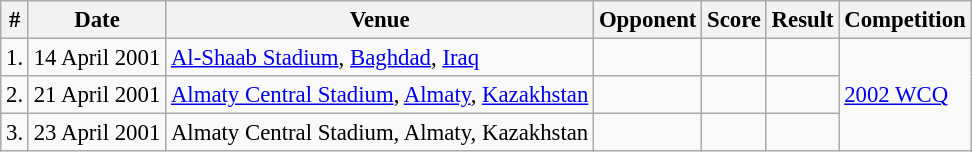<table class="wikitable" style="font-size:95%;">
<tr>
<th>#</th>
<th>Date</th>
<th>Venue</th>
<th>Opponent</th>
<th>Score</th>
<th>Result</th>
<th>Competition</th>
</tr>
<tr>
<td>1.</td>
<td>14 April 2001</td>
<td><a href='#'>Al-Shaab Stadium</a>, <a href='#'>Baghdad</a>, <a href='#'>Iraq</a></td>
<td></td>
<td></td>
<td></td>
<td rowspan=3><a href='#'>2002 WCQ</a></td>
</tr>
<tr>
<td>2.</td>
<td>21 April 2001</td>
<td><a href='#'>Almaty Central Stadium</a>, <a href='#'>Almaty</a>, <a href='#'>Kazakhstan</a></td>
<td></td>
<td></td>
<td></td>
</tr>
<tr>
<td>3.</td>
<td>23 April 2001</td>
<td>Almaty Central Stadium, Almaty, Kazakhstan</td>
<td></td>
<td></td>
<td></td>
</tr>
</table>
